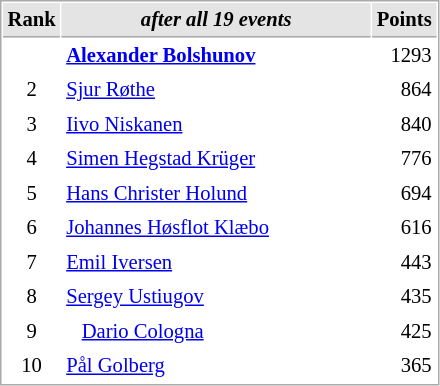<table cellspacing="1" cellpadding="3" style="border:1px solid #AAAAAA;font-size:86%">
<tr style="background-color: #E4E4E4;">
<th style="border-bottom:1px solid #AAAAAA" width=10>Rank</th>
<th style="border-bottom:1px solid #AAAAAA" width=200><em>after all 19 events</em></th>
<th style="border-bottom:1px solid #AAAAAA" width=20 align=right>Points</th>
</tr>
<tr>
<td align=center><strong><span>  </span></strong></td>
<td> <strong><a href='#'>Alexander Bolshunov</a></strong></td>
<td align=right>1293</td>
</tr>
<tr>
<td align=center>2</td>
<td> <a href='#'>Sjur Røthe</a></td>
<td align=right>864</td>
</tr>
<tr>
<td align=center>3</td>
<td> <a href='#'>Iivo Niskanen</a></td>
<td align=right>840</td>
</tr>
<tr>
<td align=center>4</td>
<td> <a href='#'>Simen Hegstad Krüger</a></td>
<td align=right>776</td>
</tr>
<tr>
<td align=center>5</td>
<td> <a href='#'>Hans Christer Holund</a></td>
<td align=right>694</td>
</tr>
<tr>
<td align=center>6</td>
<td> <a href='#'>Johannes Høsflot Klæbo</a></td>
<td align=right>616</td>
</tr>
<tr>
<td align=center>7</td>
<td> <a href='#'>Emil Iversen</a></td>
<td align=right>443</td>
</tr>
<tr>
<td align=center>8</td>
<td> <a href='#'>Sergey Ustiugov</a></td>
<td align=right>435</td>
</tr>
<tr>
<td align=center>9</td>
<td>   <a href='#'>Dario Cologna</a></td>
<td align=right>425</td>
</tr>
<tr>
<td align=center>10</td>
<td> <a href='#'>Pål Golberg</a></td>
<td align=right>365</td>
</tr>
</table>
